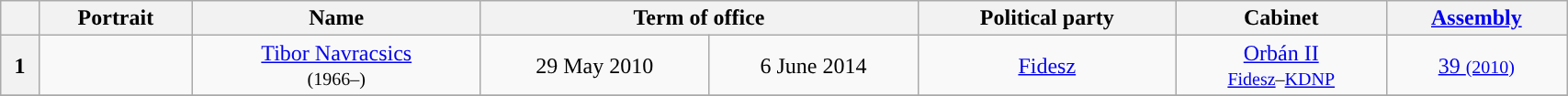<table class="wikitable" style="width:90%; text-align:center;">
<tr>
<th></th>
<th>Portrait</th>
<th>Name<br></th>
<th colspan=2>Term of office</th>
<th>Political party</th>
<th>Cabinet</th>
<th><a href='#'>Assembly</a><br></th>
</tr>
<tr>
<th style="background:">1</th>
<td></td>
<td><a href='#'>Tibor Navracsics</a><br><small>(1966–)</small></td>
<td>29 May 2010</td>
<td>6 June 2014</td>
<td><a href='#'>Fidesz</a></td>
<td><a href='#'>Orbán II</a><br><small><a href='#'>Fidesz</a>–<a href='#'>KDNP</a></small></td>
<td><a href='#'>39 <small>(2010)</small></a></td>
</tr>
<tr>
</tr>
</table>
